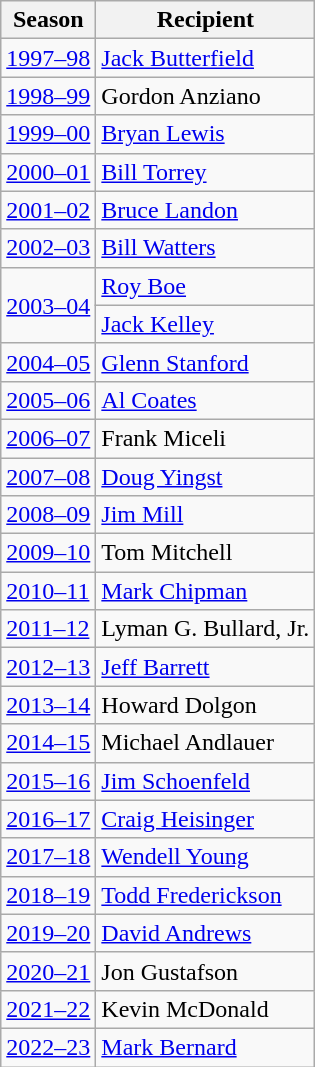<table class="wikitable sortable">
<tr>
<th>Season</th>
<th>Recipient</th>
</tr>
<tr>
<td><a href='#'>1997–98</a></td>
<td><a href='#'>Jack Butterfield</a></td>
</tr>
<tr>
<td><a href='#'>1998–99</a></td>
<td>Gordon Anziano</td>
</tr>
<tr>
<td><a href='#'>1999–00</a></td>
<td><a href='#'>Bryan Lewis</a></td>
</tr>
<tr>
<td><a href='#'>2000–01</a></td>
<td><a href='#'>Bill Torrey</a></td>
</tr>
<tr>
<td><a href='#'>2001–02</a></td>
<td><a href='#'>Bruce Landon</a></td>
</tr>
<tr>
<td><a href='#'>2002–03</a></td>
<td><a href='#'>Bill Watters</a></td>
</tr>
<tr>
<td rowspan=2><a href='#'>2003–04</a></td>
<td><a href='#'>Roy Boe</a></td>
</tr>
<tr>
<td><a href='#'>Jack Kelley</a></td>
</tr>
<tr>
<td><a href='#'>2004–05</a></td>
<td><a href='#'>Glenn Stanford</a></td>
</tr>
<tr>
<td><a href='#'>2005–06</a></td>
<td><a href='#'>Al Coates</a></td>
</tr>
<tr>
<td><a href='#'>2006–07</a></td>
<td>Frank Miceli</td>
</tr>
<tr>
<td><a href='#'>2007–08</a></td>
<td><a href='#'>Doug Yingst</a></td>
</tr>
<tr>
<td><a href='#'>2008–09</a></td>
<td><a href='#'>Jim Mill</a></td>
</tr>
<tr>
<td><a href='#'>2009–10</a></td>
<td>Tom Mitchell</td>
</tr>
<tr>
<td><a href='#'>2010–11</a></td>
<td><a href='#'>Mark Chipman</a></td>
</tr>
<tr>
<td><a href='#'>2011–12</a></td>
<td>Lyman G. Bullard, Jr.</td>
</tr>
<tr>
<td><a href='#'>2012–13</a></td>
<td><a href='#'>Jeff Barrett</a></td>
</tr>
<tr>
<td><a href='#'>2013–14</a></td>
<td>Howard Dolgon</td>
</tr>
<tr>
<td><a href='#'>2014–15</a></td>
<td>Michael Andlauer</td>
</tr>
<tr>
<td><a href='#'>2015–16</a></td>
<td><a href='#'>Jim Schoenfeld</a></td>
</tr>
<tr>
<td><a href='#'>2016–17</a></td>
<td><a href='#'>Craig Heisinger</a></td>
</tr>
<tr>
<td><a href='#'>2017–18</a></td>
<td><a href='#'>Wendell Young</a></td>
</tr>
<tr>
<td><a href='#'>2018–19</a></td>
<td><a href='#'>Todd Frederickson</a></td>
</tr>
<tr>
<td><a href='#'>2019–20</a></td>
<td><a href='#'>David Andrews</a></td>
</tr>
<tr>
<td><a href='#'>2020–21</a></td>
<td>Jon Gustafson</td>
</tr>
<tr>
<td><a href='#'>2021–22</a></td>
<td>Kevin McDonald</td>
</tr>
<tr>
<td><a href='#'>2022–23</a></td>
<td><a href='#'>Mark Bernard</a></td>
</tr>
</table>
